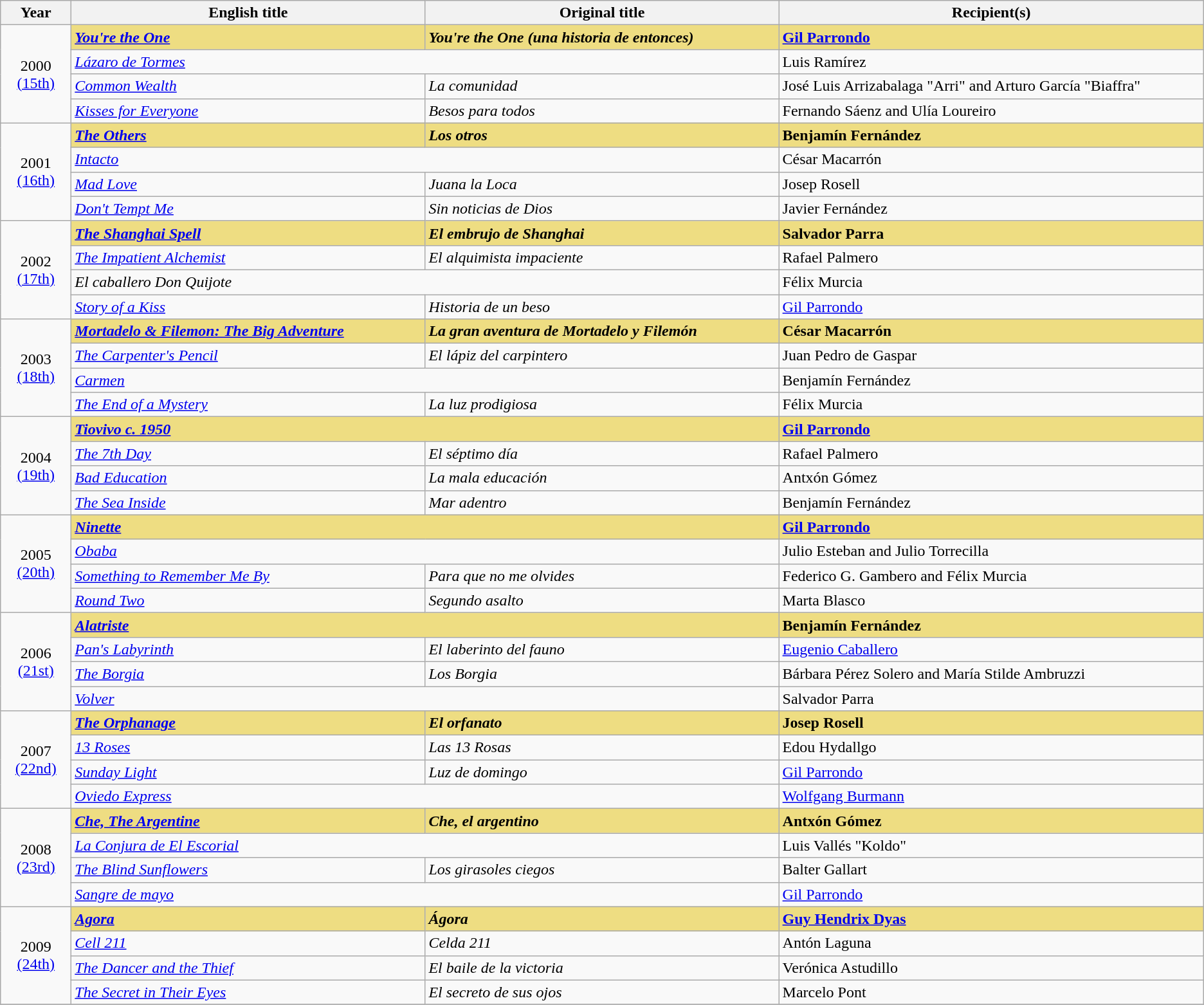<table class="wikitable sortable" style="text-align:left;"style="width:95%">
<tr>
<th scope="col" style="width:5%;">Year</th>
<th scope="col" style="width:25%;">English title</th>
<th scope="col" style="width:25%;">Original title</th>
<th scope="col" style="width:30%;">Recipient(s)</th>
</tr>
<tr>
<td rowspan="4" style="text-align:center;">2000<br><a href='#'>(15th)</a></td>
<td style="background:#eedd82;"><strong><em><a href='#'>You're the One</a></em></strong></td>
<td style="background:#eedd82;"><strong><em>You're the One (una historia de entonces)</em></strong></td>
<td style="background:#eedd82;"><strong><a href='#'>Gil Parrondo</a></strong></td>
</tr>
<tr>
<td colspan="2"><em><a href='#'>Lázaro de Tormes</a></em></td>
<td>Luis Ramírez</td>
</tr>
<tr>
<td><em><a href='#'>Common Wealth</a></em></td>
<td><em>La comunidad</em></td>
<td>José Luis Arrizabalaga "Arri" and Arturo García "Biaffra"</td>
</tr>
<tr>
<td><em><a href='#'>Kisses for Everyone</a></em></td>
<td><em>Besos para todos</em></td>
<td>Fernando Sáenz and Ulía Loureiro</td>
</tr>
<tr>
<td rowspan="4" style="text-align:center;">2001<br><a href='#'>(16th)</a></td>
<td style="background:#eedd82;"><strong><em><a href='#'>The Others</a></em></strong></td>
<td style="background:#eedd82;"><strong><em>Los otros</em></strong></td>
<td style="background:#eedd82;"><strong>Benjamín Fernández</strong></td>
</tr>
<tr>
<td colspan="2"><em><a href='#'>Intacto</a></em></td>
<td>César Macarrón</td>
</tr>
<tr>
<td><em><a href='#'>Mad Love</a></em></td>
<td><em>Juana la Loca</em></td>
<td>Josep Rosell</td>
</tr>
<tr>
<td><em><a href='#'>Don't Tempt Me</a></em></td>
<td><em>Sin noticias de Dios</em></td>
<td>Javier Fernández</td>
</tr>
<tr>
<td rowspan="4" style="text-align:center;">2002<br><a href='#'>(17th)</a></td>
<td style="background:#eedd82;"><strong><em><a href='#'>The Shanghai Spell</a></em></strong></td>
<td style="background:#eedd82;"><strong><em>El embrujo de Shanghai</em></strong></td>
<td style="background:#eedd82;"><strong>Salvador Parra</strong></td>
</tr>
<tr>
<td><em><a href='#'>The Impatient Alchemist</a></em></td>
<td><em>El alquimista impaciente</em></td>
<td>Rafael Palmero</td>
</tr>
<tr>
<td colspan="2"><em>El caballero Don Quijote</em></td>
<td>Félix Murcia</td>
</tr>
<tr>
<td><em><a href='#'>Story of a Kiss</a></em></td>
<td><em>Historia de un beso</em></td>
<td><a href='#'>Gil Parrondo</a></td>
</tr>
<tr>
<td rowspan="4" style="text-align:center;">2003<br><a href='#'>(18th)</a></td>
<td style="background:#eedd82;"><strong><em><a href='#'>Mortadelo & Filemon: The Big Adventure</a></em></strong></td>
<td style="background:#eedd82;"><strong><em>La gran aventura de Mortadelo y Filemón</em></strong></td>
<td style="background:#eedd82;"><strong>César Macarrón</strong></td>
</tr>
<tr>
<td><em><a href='#'>The Carpenter's Pencil</a></em></td>
<td><em>El lápiz del carpintero</em></td>
<td>Juan Pedro de Gaspar</td>
</tr>
<tr>
<td colspan="2"><em><a href='#'>Carmen</a></em></td>
<td>Benjamín Fernández</td>
</tr>
<tr>
<td><em><a href='#'>The End of a Mystery</a></em></td>
<td><em>La luz prodigiosa</em></td>
<td>Félix Murcia</td>
</tr>
<tr>
<td rowspan="4" style="text-align:center;">2004<br><a href='#'>(19th)</a></td>
<td colspan="2" style="background:#eedd82;"><strong><em><a href='#'>Tiovivo c. 1950</a></em></strong></td>
<td style="background:#eedd82;"><strong><a href='#'>Gil Parrondo</a></strong></td>
</tr>
<tr>
<td><em><a href='#'>The 7th Day</a></em></td>
<td><em>El séptimo día</em></td>
<td>Rafael Palmero</td>
</tr>
<tr>
<td><em><a href='#'>Bad Education</a></em></td>
<td><em>La mala educación</em></td>
<td>Antxón Gómez</td>
</tr>
<tr>
<td><em><a href='#'>The Sea Inside</a></em></td>
<td><em>Mar adentro</em></td>
<td>Benjamín Fernández</td>
</tr>
<tr>
<td rowspan="4" style="text-align:center;">2005<br><a href='#'>(20th)</a></td>
<td colspan="2" style="background:#eedd82;"><strong><em><a href='#'>Ninette</a></em></strong></td>
<td style="background:#eedd82;"><strong><a href='#'>Gil Parrondo</a></strong></td>
</tr>
<tr>
<td colspan="2"><em><a href='#'>Obaba</a></em></td>
<td>Julio Esteban and Julio Torrecilla</td>
</tr>
<tr>
<td><em><a href='#'>Something to Remember Me By</a></em></td>
<td><em>Para que no me olvides</em></td>
<td>Federico G. Gambero and Félix Murcia</td>
</tr>
<tr>
<td><em><a href='#'>Round Two</a></em></td>
<td><em>Segundo asalto</em></td>
<td>Marta Blasco</td>
</tr>
<tr>
<td rowspan="4" style="text-align:center;">2006<br><a href='#'>(21st)</a></td>
<td colspan="2" style="background:#eedd82;"><strong><em><a href='#'>Alatriste</a></em></strong></td>
<td style="background:#eedd82;"><strong>Benjamín Fernández</strong></td>
</tr>
<tr>
<td><em><a href='#'>Pan's Labyrinth</a></em></td>
<td><em>El laberinto del fauno</em></td>
<td><a href='#'>Eugenio Caballero</a></td>
</tr>
<tr>
<td><em><a href='#'>The Borgia</a></em></td>
<td><em>Los Borgia</em></td>
<td>Bárbara Pérez Solero and María Stilde Ambruzzi</td>
</tr>
<tr>
<td colspan="2"><em><a href='#'>Volver</a></em></td>
<td>Salvador Parra</td>
</tr>
<tr>
<td rowspan="4" style="text-align:center;">2007<br><a href='#'>(22nd)</a></td>
<td style="background:#eedd82;"><strong><em><a href='#'>The Orphanage</a></em></strong></td>
<td style="background:#eedd82;"><strong><em>El orfanato</em></strong></td>
<td style="background:#eedd82;"><strong>	Josep Rosell</strong></td>
</tr>
<tr>
<td><em><a href='#'>13 Roses</a></em></td>
<td><em>Las 13 Rosas</em></td>
<td>Edou Hydallgo</td>
</tr>
<tr>
<td><em><a href='#'>Sunday Light</a></em></td>
<td><em>Luz de domingo</em></td>
<td><a href='#'>Gil Parrondo</a></td>
</tr>
<tr>
<td colspan="2"><em><a href='#'>Oviedo Express</a></em></td>
<td><a href='#'>Wolfgang Burmann</a></td>
</tr>
<tr>
<td rowspan="4" style="text-align:center;">2008<br><a href='#'>(23rd)</a></td>
<td style="background:#eedd82;"><strong><em><a href='#'>Che, The Argentine</a></em></strong></td>
<td style="background:#eedd82;"><strong><em>Che, el argentino</em></strong></td>
<td style="background:#eedd82;"><strong>Antxón Gómez</strong></td>
</tr>
<tr>
<td colspan="2"><em><a href='#'>La Conjura de El Escorial</a></em></td>
<td>Luis Vallés "Koldo"</td>
</tr>
<tr>
<td><em><a href='#'>The Blind Sunflowers</a></em></td>
<td><em>Los girasoles ciegos</em></td>
<td>Balter Gallart</td>
</tr>
<tr>
<td colspan="2"><em><a href='#'>Sangre de mayo</a></em></td>
<td><a href='#'>Gil Parrondo</a></td>
</tr>
<tr>
<td rowspan="4" style="text-align:center;">2009<br><a href='#'>(24th)</a></td>
<td style="background:#eedd82;"><strong><em><a href='#'>Agora</a></em></strong></td>
<td style="background:#eedd82;"><strong><em>Ágora</em></strong></td>
<td style="background:#eedd82;"><strong><a href='#'>Guy Hendrix Dyas</a></strong></td>
</tr>
<tr>
<td><em><a href='#'>Cell 211</a></em></td>
<td><em>Celda 211</em></td>
<td>Antón Laguna</td>
</tr>
<tr>
<td><em><a href='#'>The Dancer and the Thief</a></em></td>
<td><em>El baile de la victoria</em></td>
<td>Verónica Astudillo</td>
</tr>
<tr>
<td><em><a href='#'>The Secret in Their Eyes</a></em></td>
<td><em>El secreto de sus ojos</em></td>
<td>Marcelo Pont</td>
</tr>
<tr>
</tr>
</table>
